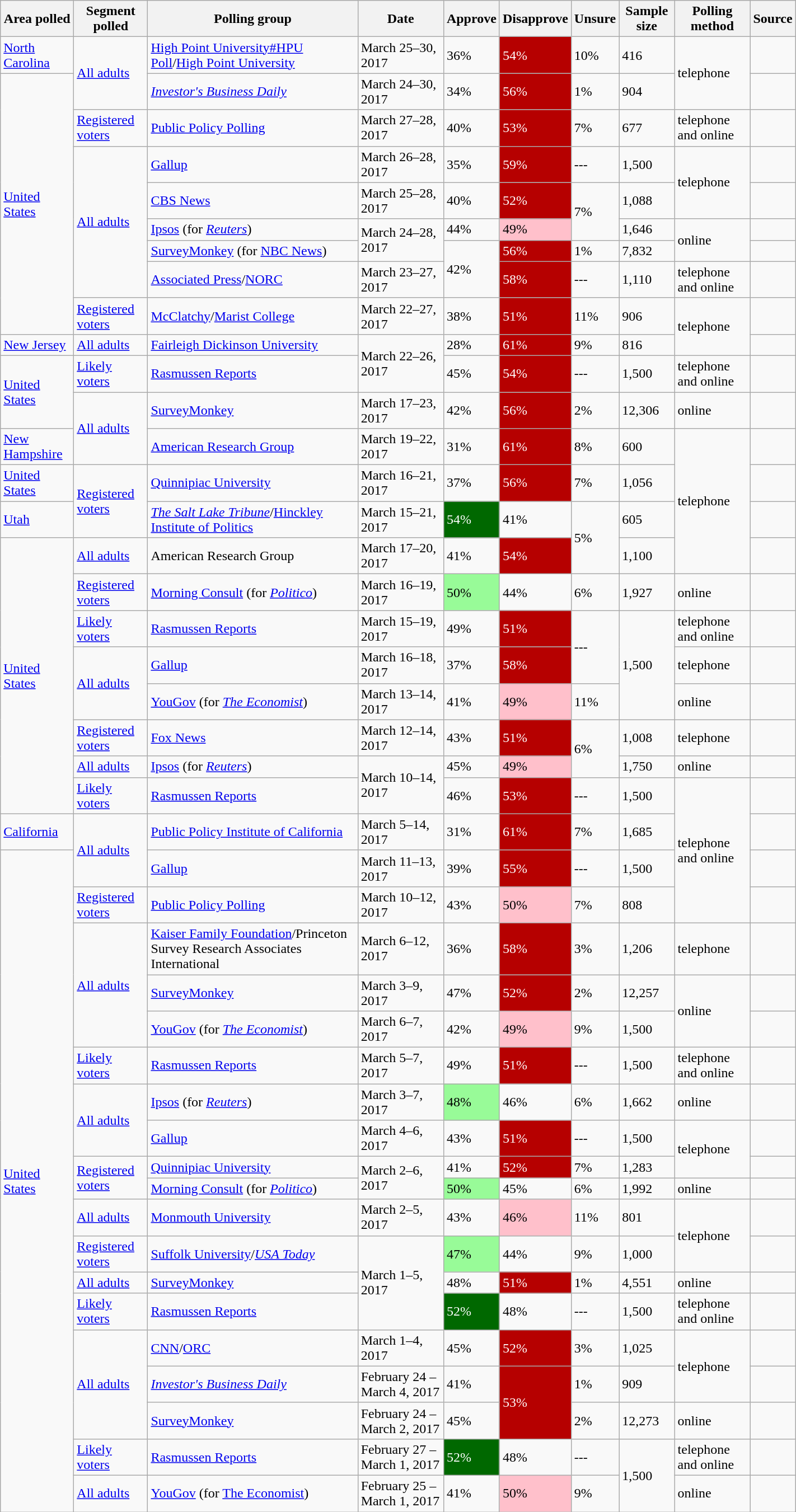<table class="wikitable sortable" style="width: 75%">
<tr>
<th>Area polled</th>
<th>Segment polled</th>
<th>Polling group</th>
<th>Date</th>
<th>Approve</th>
<th>Disapprove</th>
<th>Unsure</th>
<th>Sample size</th>
<th>Polling method</th>
<th>Source</th>
</tr>
<tr>
<td> <a href='#'>North Carolina</a></td>
<td rowspan="2"><a href='#'>All adults</a></td>
<td><a href='#'>High Point University#HPU Poll</a>/<a href='#'>High Point University</a></td>
<td>March 25–30, 2017</td>
<td>36%</td>
<td style="background:#B60000; color: white">54%</td>
<td>10%</td>
<td>416</td>
<td rowspan="2">telephone</td>
<td></td>
</tr>
<tr>
<td rowspan="8"> <a href='#'>United States</a></td>
<td><em><a href='#'>Investor's Business Daily</a></em></td>
<td>March 24–30, 2017</td>
<td>34%</td>
<td style="background:#B60000; color: white">56%</td>
<td>1%</td>
<td>904</td>
<td></td>
</tr>
<tr>
<td><a href='#'>Registered voters</a></td>
<td><a href='#'>Public Policy Polling</a></td>
<td>March 27–28, 2017</td>
<td>40%</td>
<td style="background:#B60000; color: white">53%</td>
<td>7%</td>
<td>677</td>
<td>telephone and online</td>
<td></td>
</tr>
<tr>
<td rowspan="5"><a href='#'>All adults</a></td>
<td><a href='#'>Gallup</a></td>
<td>March 26–28, 2017</td>
<td>35%</td>
<td style="background:#B60000; color: white">59%</td>
<td>---</td>
<td>1,500</td>
<td rowspan="2">telephone</td>
<td></td>
</tr>
<tr>
<td><a href='#'>CBS News</a></td>
<td>March 25–28, 2017</td>
<td>40%</td>
<td style="background:#B60000; color: white">52%</td>
<td rowspan="2">7%</td>
<td>1,088</td>
<td></td>
</tr>
<tr>
<td><a href='#'>Ipsos</a> (for <em><a href='#'>Reuters</a></em>)</td>
<td rowspan="2">March 24–28, 2017</td>
<td>44%</td>
<td style="background: pink; color: black">49%</td>
<td>1,646</td>
<td rowspan="2">online</td>
<td></td>
</tr>
<tr>
<td><a href='#'>SurveyMonkey</a> (for <a href='#'>NBC News</a>)</td>
<td rowspan="2">42%</td>
<td style="background:#B60000; color: white">56%</td>
<td>1%</td>
<td>7,832</td>
<td></td>
</tr>
<tr>
<td><a href='#'>Associated Press</a>/<a href='#'>NORC</a></td>
<td>March 23–27, 2017</td>
<td style="background:#B60000; color: white">58%</td>
<td>---</td>
<td>1,110</td>
<td>telephone and online</td>
<td></td>
</tr>
<tr>
<td><a href='#'>Registered voters</a></td>
<td><a href='#'>McClatchy</a>/<a href='#'>Marist College</a></td>
<td>March 22–27, 2017</td>
<td>38%</td>
<td style="background:#B60000; color: white">51%</td>
<td>11%</td>
<td>906</td>
<td rowspan="2">telephone</td>
<td></td>
</tr>
<tr>
<td> <a href='#'>New Jersey</a></td>
<td><a href='#'>All adults</a></td>
<td><a href='#'>Fairleigh Dickinson University</a></td>
<td rowspan="2">March 22–26, 2017</td>
<td>28%</td>
<td style="background:#B60000; color: white">61%</td>
<td>9%</td>
<td>816</td>
<td></td>
</tr>
<tr>
<td rowspan="2"> <a href='#'>United States</a></td>
<td><a href='#'>Likely voters</a></td>
<td><a href='#'>Rasmussen Reports</a></td>
<td>45%</td>
<td style="background:#B60000; color: white">54%</td>
<td>---</td>
<td>1,500</td>
<td>telephone and online</td>
<td></td>
</tr>
<tr>
<td rowspan="2"><a href='#'>All adults</a></td>
<td><a href='#'>SurveyMonkey</a></td>
<td>March 17–23, 2017</td>
<td>42%</td>
<td style="background:#B60000; color: white">56%</td>
<td>2%</td>
<td>12,306</td>
<td>online</td>
<td></td>
</tr>
<tr>
<td> <a href='#'>New Hampshire</a></td>
<td><a href='#'>American Research Group</a></td>
<td>March 19–22, 2017</td>
<td>31%</td>
<td style="background:#B60000; color: white">61%</td>
<td>8%</td>
<td>600</td>
<td rowspan="4">telephone</td>
<td></td>
</tr>
<tr>
<td> <a href='#'>United States</a></td>
<td rowspan="2"><a href='#'>Registered voters</a></td>
<td><a href='#'>Quinnipiac University</a></td>
<td>March 16–21, 2017</td>
<td>37%</td>
<td style="background:#B60000; color: white">56%</td>
<td>7%</td>
<td>1,056</td>
<td></td>
</tr>
<tr>
<td> <a href='#'>Utah</a></td>
<td><em><a href='#'>The Salt Lake Tribune</a></em>/<a href='#'>Hinckley Institute of Politics</a></td>
<td>March 15–21, 2017</td>
<td style="background:#006800; color: white">54%</td>
<td>41%</td>
<td rowspan="2">5%</td>
<td>605</td>
<td></td>
</tr>
<tr>
<td rowspan="8"> <a href='#'>United States</a></td>
<td><a href='#'>All adults</a></td>
<td>American Research Group</td>
<td>March 17–20, 2017</td>
<td>41%</td>
<td style="background:#B60000; color: white">54%</td>
<td>1,100</td>
<td></td>
</tr>
<tr>
<td><a href='#'>Registered voters</a></td>
<td><a href='#'>Morning Consult</a> (for <em><a href='#'>Politico</a></em>)</td>
<td>March 16–19, 2017</td>
<td style="background: PaleGreen; color: black">50%</td>
<td>44%</td>
<td>6%</td>
<td>1,927</td>
<td>online</td>
<td></td>
</tr>
<tr>
<td><a href='#'>Likely voters</a></td>
<td><a href='#'>Rasmussen Reports</a></td>
<td>March 15–19, 2017</td>
<td>49%</td>
<td style="background:#B60000; color: white">51%</td>
<td rowspan="2">---</td>
<td rowspan="3">1,500</td>
<td>telephone and online</td>
<td></td>
</tr>
<tr>
<td rowspan="2"><a href='#'>All adults</a></td>
<td><a href='#'>Gallup</a></td>
<td>March 16–18, 2017</td>
<td>37%</td>
<td style="background:#B60000; color: white">58%</td>
<td>telephone</td>
<td></td>
</tr>
<tr>
<td><a href='#'>YouGov</a> (for <em><a href='#'>The Economist</a></em>)</td>
<td>March 13–14, 2017</td>
<td>41%</td>
<td style="background: pink; color: black">49%</td>
<td>11%</td>
<td>online</td>
<td></td>
</tr>
<tr>
<td><a href='#'>Registered voters</a></td>
<td><a href='#'>Fox News</a></td>
<td>March 12–14, 2017</td>
<td>43%</td>
<td style="background:#B60000; color: white">51%</td>
<td rowspan="2">6%</td>
<td>1,008</td>
<td>telephone</td>
<td></td>
</tr>
<tr>
<td><a href='#'>All adults</a></td>
<td><a href='#'>Ipsos</a> (for <em><a href='#'>Reuters</a></em>)</td>
<td rowspan="2">March 10–14, 2017</td>
<td>45%</td>
<td style="background: pink; color: black">49%</td>
<td>1,750</td>
<td>online</td>
<td></td>
</tr>
<tr>
<td><a href='#'>Likely voters</a></td>
<td><a href='#'>Rasmussen Reports</a></td>
<td>46%</td>
<td style="background:#B60000; color: white">53%</td>
<td>---</td>
<td>1,500</td>
<td rowspan="4">telephone and online</td>
<td></td>
</tr>
<tr>
<td> <a href='#'>California</a></td>
<td rowspan="2"><a href='#'>All adults</a></td>
<td><a href='#'>Public Policy Institute of California</a></td>
<td>March 5–14, 2017</td>
<td>31%</td>
<td style="background:#B60000; color: white">61%</td>
<td>7%</td>
<td>1,685</td>
<td></td>
</tr>
<tr>
<td rowspan="19"> <a href='#'>United States</a></td>
<td><a href='#'>Gallup</a></td>
<td>March 11–13, 2017</td>
<td>39%</td>
<td style="background:#B60000; color: white">55%</td>
<td>---</td>
<td>1,500</td>
<td></td>
</tr>
<tr>
<td><a href='#'>Registered voters</a></td>
<td><a href='#'>Public Policy Polling</a></td>
<td>March 10–12, 2017</td>
<td>43%</td>
<td style="background: pink; color: black">50%</td>
<td>7%</td>
<td>808</td>
<td></td>
</tr>
<tr>
<td rowspan="3"><a href='#'>All adults</a></td>
<td><a href='#'>Kaiser Family Foundation</a>/Princeton Survey Research Associates International</td>
<td>March 6–12, 2017</td>
<td>36%</td>
<td style="background:#B60000; color: white">58%</td>
<td>3%</td>
<td>1,206</td>
<td>telephone</td>
<td></td>
</tr>
<tr>
<td><a href='#'>SurveyMonkey</a></td>
<td>March 3–9, 2017</td>
<td>47%</td>
<td style="background:#B60000; color: white">52%</td>
<td>2%</td>
<td>12,257</td>
<td rowspan="2">online</td>
<td></td>
</tr>
<tr>
<td><a href='#'>YouGov</a> (for <em><a href='#'>The Economist</a></em>)</td>
<td>March 6–7, 2017</td>
<td>42%</td>
<td style="background: pink; color: black">49%</td>
<td>9%</td>
<td>1,500</td>
<td></td>
</tr>
<tr>
<td><a href='#'>Likely voters</a></td>
<td><a href='#'>Rasmussen Reports</a></td>
<td>March 5–7, 2017</td>
<td>49%</td>
<td style="background:#B60000; color: white">51%</td>
<td>---</td>
<td>1,500</td>
<td>telephone and online</td>
<td></td>
</tr>
<tr>
<td rowspan="2"><a href='#'>All adults</a></td>
<td><a href='#'>Ipsos</a> (for <em><a href='#'>Reuters</a></em>)</td>
<td>March 3–7, 2017</td>
<td style="background: PaleGreen; color: black">48%</td>
<td>46%</td>
<td>6%</td>
<td>1,662</td>
<td>online</td>
<td></td>
</tr>
<tr>
<td><a href='#'>Gallup</a></td>
<td>March 4–6, 2017</td>
<td>43%</td>
<td style="background:#B60000; color: white">51%</td>
<td>---</td>
<td>1,500</td>
<td rowspan="2">telephone</td>
<td></td>
</tr>
<tr>
<td rowspan="2"><a href='#'>Registered voters</a></td>
<td><a href='#'>Quinnipiac University</a></td>
<td rowspan="2">March 2–6, 2017</td>
<td>41%</td>
<td style="background:#B60000; color: white">52%</td>
<td>7%</td>
<td>1,283</td>
<td></td>
</tr>
<tr>
<td><a href='#'>Morning Consult</a> (for <em><a href='#'>Politico</a></em>)</td>
<td style="background: PaleGreen; color: black">50%</td>
<td>45%</td>
<td>6%</td>
<td>1,992</td>
<td>online</td>
<td></td>
</tr>
<tr>
<td><a href='#'>All adults</a></td>
<td><a href='#'>Monmouth University</a></td>
<td>March 2–5, 2017</td>
<td>43%</td>
<td style="background: Pink; color: black">46%</td>
<td>11%</td>
<td>801</td>
<td rowspan="2">telephone</td>
<td></td>
</tr>
<tr>
<td><a href='#'>Registered voters</a></td>
<td><a href='#'>Suffolk University</a>/<em><a href='#'>USA Today</a></em></td>
<td rowspan="3">March 1–5, 2017</td>
<td style="background: PaleGreen; color: black">47%</td>
<td>44%</td>
<td>9%</td>
<td>1,000</td>
<td></td>
</tr>
<tr>
<td><a href='#'>All adults</a></td>
<td><a href='#'>SurveyMonkey</a></td>
<td>48%</td>
<td style="background:#B60000; color: white">51%</td>
<td>1%</td>
<td>4,551</td>
<td>online</td>
<td></td>
</tr>
<tr>
<td><a href='#'>Likely voters</a></td>
<td><a href='#'>Rasmussen Reports</a></td>
<td style="background:#006800; color: white">52%</td>
<td>48%</td>
<td>---</td>
<td>1,500</td>
<td>telephone and online</td>
<td></td>
</tr>
<tr>
<td rowspan="3"><a href='#'>All adults</a></td>
<td><a href='#'>CNN</a>/<a href='#'>ORC</a></td>
<td>March 1–4, 2017</td>
<td>45%</td>
<td style="background:#B60000; color: white">52%</td>
<td>3%</td>
<td>1,025</td>
<td rowspan="2">telephone</td>
<td></td>
</tr>
<tr>
<td><em><a href='#'>Investor's Business Daily</a></em></td>
<td>February 24 – March 4, 2017</td>
<td>41%</td>
<td rowspan="2" style="background:#B60000; color: white">53%</td>
<td>1%</td>
<td>909</td>
<td></td>
</tr>
<tr>
<td><a href='#'>SurveyMonkey</a></td>
<td>February 24 – March 2, 2017</td>
<td>45%</td>
<td>2%</td>
<td>12,273</td>
<td>online</td>
<td></td>
</tr>
<tr>
<td><a href='#'>Likely voters</a></td>
<td><a href='#'>Rasmussen Reports</a></td>
<td>February 27 – March 1, 2017</td>
<td style="background:#006800; color: white">52%</td>
<td>48%</td>
<td>---</td>
<td rowspan="2">1,500</td>
<td>telephone and online</td>
<td></td>
</tr>
<tr>
<td><a href='#'>All adults</a></td>
<td><a href='#'>YouGov</a> (for <a href='#'>The Economist</a>)</td>
<td>February 25 – March 1, 2017</td>
<td>41%</td>
<td style="background: pink; color: black">50%</td>
<td>9%</td>
<td>online</td>
<td></td>
</tr>
</table>
